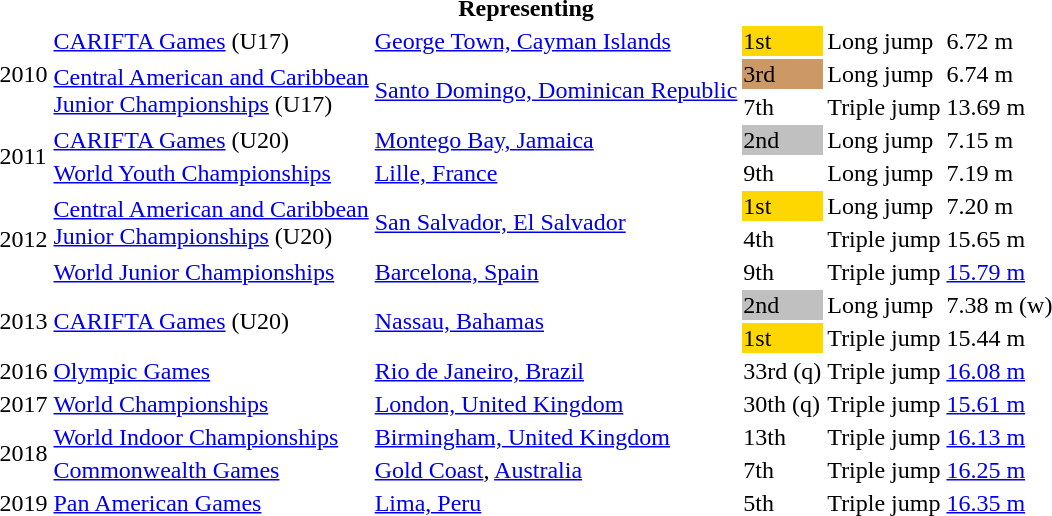<table>
<tr>
<th colspan="6">Representing </th>
</tr>
<tr>
<td rowspan=3>2010</td>
<td><a href='#'>CARIFTA Games</a> (U17)</td>
<td><a href='#'>George Town, Cayman Islands</a></td>
<td bgcolor=gold>1st</td>
<td>Long jump</td>
<td>6.72 m</td>
</tr>
<tr>
<td rowspan=2><a href='#'>Central American and Caribbean<br>Junior Championships</a> (U17)</td>
<td rowspan=2><a href='#'>Santo Domingo, Dominican Republic</a></td>
<td bgcolor=cc9966>3rd</td>
<td>Long jump</td>
<td>6.74 m</td>
</tr>
<tr>
<td>7th</td>
<td>Triple jump</td>
<td>13.69 m</td>
</tr>
<tr>
<td rowspan=2>2011</td>
<td><a href='#'>CARIFTA Games</a> (U20)</td>
<td><a href='#'>Montego Bay, Jamaica</a></td>
<td bgcolor=silver>2nd</td>
<td>Long jump</td>
<td>7.15 m</td>
</tr>
<tr>
<td><a href='#'>World Youth Championships</a></td>
<td><a href='#'>Lille, France</a></td>
<td>9th</td>
<td>Long jump</td>
<td>7.19 m</td>
</tr>
<tr>
<td rowspan=3>2012</td>
<td rowspan=2><a href='#'>Central American and Caribbean<br>Junior Championships</a> (U20)</td>
<td rowspan=2><a href='#'>San Salvador, El Salvador</a></td>
<td bgcolor=gold>1st</td>
<td>Long jump</td>
<td>7.20 m</td>
</tr>
<tr>
<td>4th</td>
<td>Triple jump</td>
<td>15.65 m</td>
</tr>
<tr>
<td><a href='#'>World Junior Championships</a></td>
<td><a href='#'>Barcelona, Spain</a></td>
<td>9th</td>
<td>Triple jump</td>
<td><a href='#'>15.79 m</a></td>
</tr>
<tr>
<td rowspan=2>2013</td>
<td rowspan=2><a href='#'>CARIFTA Games</a> (U20)</td>
<td rowspan=2><a href='#'>Nassau, Bahamas</a></td>
<td bgcolor=silver>2nd</td>
<td>Long jump</td>
<td>7.38 m (w)</td>
</tr>
<tr>
<td bgcolor=gold>1st</td>
<td>Triple jump</td>
<td>15.44 m</td>
</tr>
<tr>
<td>2016</td>
<td><a href='#'>Olympic Games</a></td>
<td><a href='#'>Rio de Janeiro, Brazil</a></td>
<td>33rd (q)</td>
<td>Triple jump</td>
<td><a href='#'>16.08 m</a></td>
</tr>
<tr>
<td>2017</td>
<td><a href='#'>World Championships</a></td>
<td><a href='#'>London, United Kingdom</a></td>
<td>30th (q)</td>
<td>Triple jump</td>
<td><a href='#'>15.61 m</a></td>
</tr>
<tr>
<td rowspan=2>2018</td>
<td><a href='#'>World Indoor Championships</a></td>
<td><a href='#'>Birmingham, United Kingdom</a></td>
<td>13th</td>
<td>Triple jump</td>
<td><a href='#'>16.13 m</a></td>
</tr>
<tr>
<td><a href='#'>Commonwealth Games</a></td>
<td><a href='#'>Gold Coast</a>, <a href='#'>Australia</a></td>
<td>7th</td>
<td>Triple jump</td>
<td><a href='#'>16.25 m</a></td>
</tr>
<tr>
<td>2019</td>
<td><a href='#'>Pan American Games</a></td>
<td><a href='#'>Lima, Peru</a></td>
<td>5th</td>
<td>Triple jump</td>
<td><a href='#'>16.35 m</a></td>
</tr>
</table>
